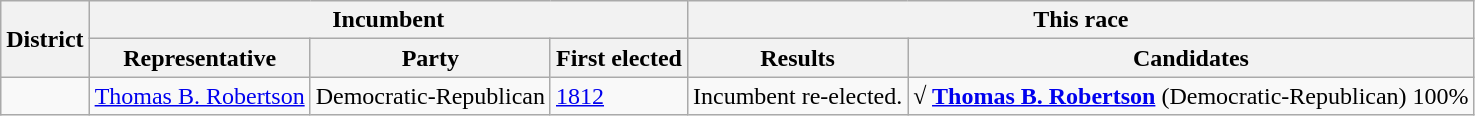<table class=wikitable>
<tr>
<th rowspan=2>District</th>
<th colspan=3>Incumbent</th>
<th colspan=2>This race</th>
</tr>
<tr>
<th>Representative</th>
<th>Party</th>
<th>First elected</th>
<th>Results</th>
<th>Candidates</th>
</tr>
<tr>
<td></td>
<td><a href='#'>Thomas B. Robertson</a></td>
<td>Democratic-Republican</td>
<td><a href='#'>1812</a></td>
<td>Incumbent re-elected.</td>
<td nowrap><strong>√ <a href='#'>Thomas B. Robertson</a></strong> (Democratic-Republican) 100%</td>
</tr>
</table>
